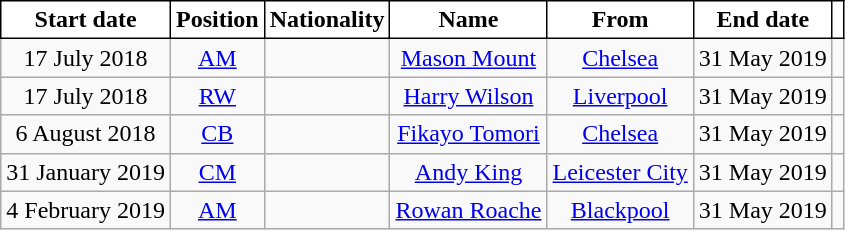<table class="wikitable" style="text-align:center;">
<tr>
<th style="background-color:#ffffff; color:#000000; border:1px solid black;">Start date</th>
<th style="background-color:#ffffff; color:#000000; border:1px solid black;">Position</th>
<th style="background-color:#ffffff; color:#000000; border:1px solid black;">Nationality</th>
<th style="background-color:#ffffff; color:#000000; border:1px solid black;">Name</th>
<th style="background-color:#ffffff; color:#000000; border:1px solid black;">From</th>
<th style="background-color:#ffffff; color:#000000; border:1px solid black;">End date</th>
<th style="background-color:#ffffff; color:#000000; border:1px solid black;"></th>
</tr>
<tr>
<td>17 July 2018</td>
<td><a href='#'>AM</a></td>
<td></td>
<td><a href='#'>Mason Mount</a></td>
<td><a href='#'>Chelsea</a></td>
<td>31 May 2019</td>
<td></td>
</tr>
<tr>
<td>17 July 2018</td>
<td><a href='#'>RW</a></td>
<td></td>
<td><a href='#'>Harry Wilson</a></td>
<td><a href='#'>Liverpool</a></td>
<td>31 May 2019</td>
<td></td>
</tr>
<tr>
<td>6 August 2018</td>
<td><a href='#'>CB</a></td>
<td></td>
<td><a href='#'>Fikayo Tomori</a></td>
<td><a href='#'>Chelsea</a></td>
<td>31 May 2019</td>
<td></td>
</tr>
<tr>
<td>31 January 2019</td>
<td><a href='#'>CM</a></td>
<td></td>
<td><a href='#'>Andy King</a></td>
<td><a href='#'>Leicester City</a></td>
<td>31 May 2019</td>
<td></td>
</tr>
<tr>
<td>4 February 2019</td>
<td><a href='#'>AM</a></td>
<td></td>
<td><a href='#'>Rowan Roache</a></td>
<td><a href='#'>Blackpool</a></td>
<td>31 May 2019</td>
<td></td>
</tr>
</table>
